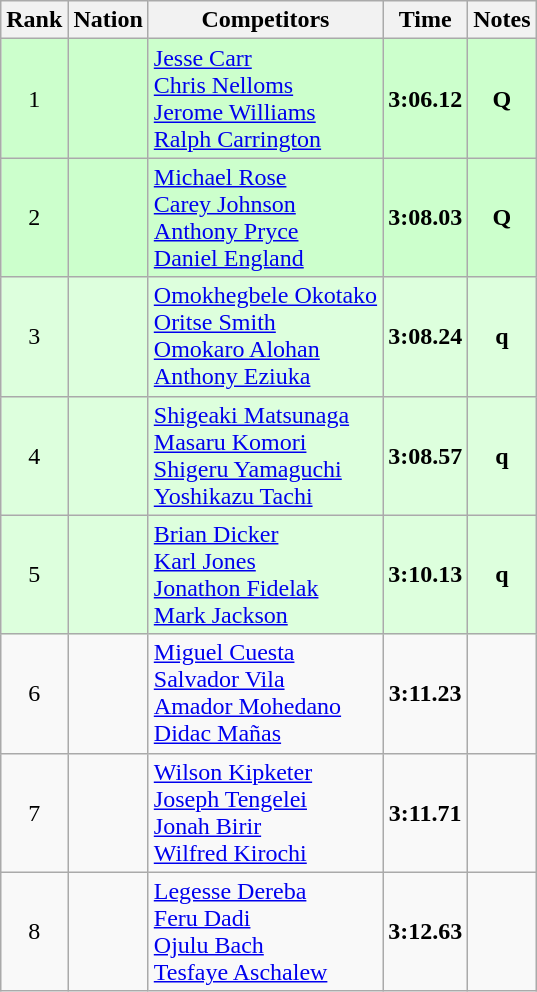<table class="wikitable sortable" style="text-align:center">
<tr>
<th>Rank</th>
<th>Nation</th>
<th>Competitors</th>
<th>Time</th>
<th>Notes</th>
</tr>
<tr bgcolor=ccffcc>
<td>1</td>
<td align=left></td>
<td align=left><a href='#'>Jesse Carr</a><br><a href='#'>Chris Nelloms</a><br><a href='#'>Jerome Williams</a><br><a href='#'>Ralph Carrington</a></td>
<td><strong>3:06.12</strong></td>
<td><strong>Q</strong></td>
</tr>
<tr bgcolor=ccffcc>
<td>2</td>
<td align=left></td>
<td align=left><a href='#'>Michael Rose</a><br><a href='#'>Carey Johnson</a><br><a href='#'>Anthony Pryce</a><br><a href='#'>Daniel England</a></td>
<td><strong>3:08.03</strong></td>
<td><strong>Q</strong></td>
</tr>
<tr bgcolor=ddffdd>
<td>3</td>
<td align=left></td>
<td align=left><a href='#'>Omokhegbele Okotako</a><br><a href='#'>Oritse Smith</a><br><a href='#'>Omokaro Alohan</a><br><a href='#'>Anthony Eziuka</a></td>
<td><strong>3:08.24</strong></td>
<td><strong>q</strong></td>
</tr>
<tr bgcolor=ddffdd>
<td>4</td>
<td align=left></td>
<td align=left><a href='#'>Shigeaki Matsunaga</a><br><a href='#'>Masaru Komori</a><br><a href='#'>Shigeru Yamaguchi</a><br><a href='#'>Yoshikazu Tachi</a></td>
<td><strong>3:08.57</strong></td>
<td><strong>q</strong></td>
</tr>
<tr bgcolor=ddffdd>
<td>5</td>
<td align=left></td>
<td align=left><a href='#'>Brian Dicker</a><br><a href='#'>Karl Jones</a><br><a href='#'>Jonathon Fidelak</a><br><a href='#'>Mark Jackson</a></td>
<td><strong>3:10.13</strong></td>
<td><strong>q</strong></td>
</tr>
<tr>
<td>6</td>
<td align=left></td>
<td align=left><a href='#'>Miguel Cuesta</a><br><a href='#'>Salvador Vila</a><br><a href='#'>Amador Mohedano</a><br><a href='#'>Didac Mañas</a></td>
<td><strong>3:11.23</strong></td>
<td></td>
</tr>
<tr>
<td>7</td>
<td align=left></td>
<td align=left><a href='#'>Wilson Kipketer</a><br><a href='#'>Joseph Tengelei</a><br><a href='#'>Jonah Birir</a><br><a href='#'>Wilfred Kirochi</a></td>
<td><strong>3:11.71</strong></td>
<td></td>
</tr>
<tr>
<td>8</td>
<td align=left></td>
<td align=left><a href='#'>Legesse Dereba</a><br><a href='#'>Feru Dadi</a><br><a href='#'>Ojulu Bach</a><br><a href='#'>Tesfaye Aschalew</a></td>
<td><strong>3:12.63</strong></td>
<td></td>
</tr>
</table>
